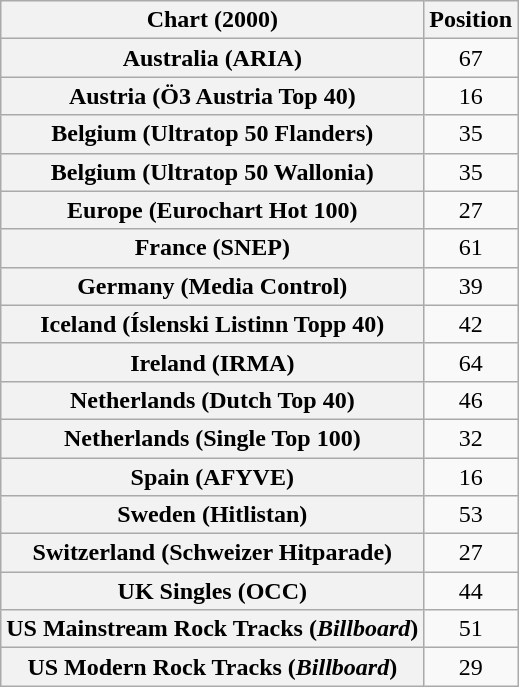<table class="wikitable sortable plainrowheaders" style="text-align:center">
<tr>
<th>Chart (2000)</th>
<th>Position</th>
</tr>
<tr>
<th scope="row">Australia (ARIA)</th>
<td>67</td>
</tr>
<tr>
<th scope="row">Austria (Ö3 Austria Top 40)</th>
<td>16</td>
</tr>
<tr>
<th scope="row">Belgium (Ultratop 50 Flanders)</th>
<td>35</td>
</tr>
<tr>
<th scope="row">Belgium (Ultratop 50 Wallonia)</th>
<td>35</td>
</tr>
<tr>
<th scope="row">Europe (Eurochart Hot 100)</th>
<td>27</td>
</tr>
<tr>
<th scope="row">France (SNEP)</th>
<td>61</td>
</tr>
<tr>
<th scope="row">Germany (Media Control)</th>
<td>39</td>
</tr>
<tr>
<th scope="row">Iceland (Íslenski Listinn Topp 40)</th>
<td>42</td>
</tr>
<tr>
<th scope="row">Ireland (IRMA)</th>
<td>64</td>
</tr>
<tr>
<th scope="row">Netherlands (Dutch Top 40)</th>
<td>46</td>
</tr>
<tr>
<th scope="row">Netherlands (Single Top 100)</th>
<td>32</td>
</tr>
<tr>
<th scope="row">Spain (AFYVE)</th>
<td>16</td>
</tr>
<tr>
<th scope="row">Sweden (Hitlistan)</th>
<td>53</td>
</tr>
<tr>
<th scope="row">Switzerland (Schweizer Hitparade)</th>
<td>27</td>
</tr>
<tr>
<th scope="row">UK Singles (OCC)</th>
<td>44</td>
</tr>
<tr>
<th scope="row">US Mainstream Rock Tracks (<em>Billboard</em>)</th>
<td>51</td>
</tr>
<tr>
<th scope="row">US Modern Rock Tracks (<em>Billboard</em>)</th>
<td>29</td>
</tr>
</table>
